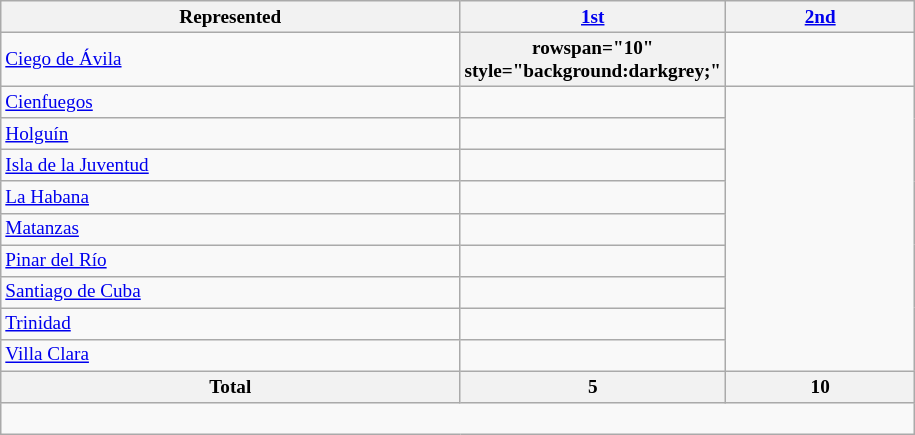<table class="wikitable sortable" style="font-size: 80%;">
<tr>
<th width=300>Represented</th>
<th width=120><a href='#'>1st</a></th>
<th width=120><a href='#'>2nd</a></th>
</tr>
<tr>
<td><a href='#'>Ciego de Ávila</a></td>
<th>rowspan="10" style="background:darkgrey;" </th>
<td></td>
</tr>
<tr>
<td><a href='#'>Cienfuegos</a></td>
<td></td>
</tr>
<tr>
<td><a href='#'>Holguín</a></td>
<td></td>
</tr>
<tr>
<td><a href='#'>Isla de la Juventud</a></td>
<td></td>
</tr>
<tr>
<td><a href='#'>La Habana</a></td>
<td></td>
</tr>
<tr>
<td><a href='#'>Matanzas</a></td>
<td></td>
</tr>
<tr>
<td><a href='#'>Pinar del Río</a></td>
<td></td>
</tr>
<tr>
<td><a href='#'>Santiago de Cuba</a></td>
<td></td>
</tr>
<tr>
<td><a href='#'>Trinidad</a></td>
<td></td>
</tr>
<tr>
<td><a href='#'>Villa Clara</a></td>
<td></td>
</tr>
<tr>
<th>Total</th>
<th>5</th>
<th>10</th>
</tr>
<tr>
<td colspan="9" align=left><br></td>
</tr>
</table>
